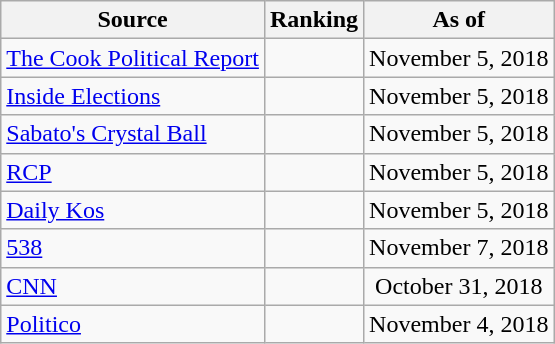<table class="wikitable" style="text-align:center">
<tr>
<th>Source</th>
<th>Ranking</th>
<th>As of</th>
</tr>
<tr>
<td align=left><a href='#'>The Cook Political Report</a></td>
<td></td>
<td>November 5, 2018</td>
</tr>
<tr>
<td align=left><a href='#'>Inside Elections</a></td>
<td></td>
<td>November 5, 2018</td>
</tr>
<tr>
<td align=left><a href='#'>Sabato's Crystal Ball</a></td>
<td></td>
<td>November 5, 2018</td>
</tr>
<tr>
<td align="left"><a href='#'>RCP</a></td>
<td></td>
<td>November 5, 2018</td>
</tr>
<tr>
<td align="left"><a href='#'>Daily Kos</a></td>
<td></td>
<td>November 5, 2018</td>
</tr>
<tr>
<td align="left"><a href='#'>538</a></td>
<td></td>
<td>November 7, 2018</td>
</tr>
<tr>
<td align="left"><a href='#'>CNN</a></td>
<td></td>
<td>October 31, 2018</td>
</tr>
<tr>
<td align="left"><a href='#'>Politico</a></td>
<td></td>
<td>November 4, 2018</td>
</tr>
</table>
